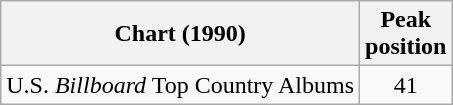<table class="wikitable">
<tr>
<th>Chart (1990)</th>
<th>Peak<br>position</th>
</tr>
<tr>
<td>U.S. <em>Billboard</em> Top Country Albums</td>
<td align="center">41</td>
</tr>
</table>
